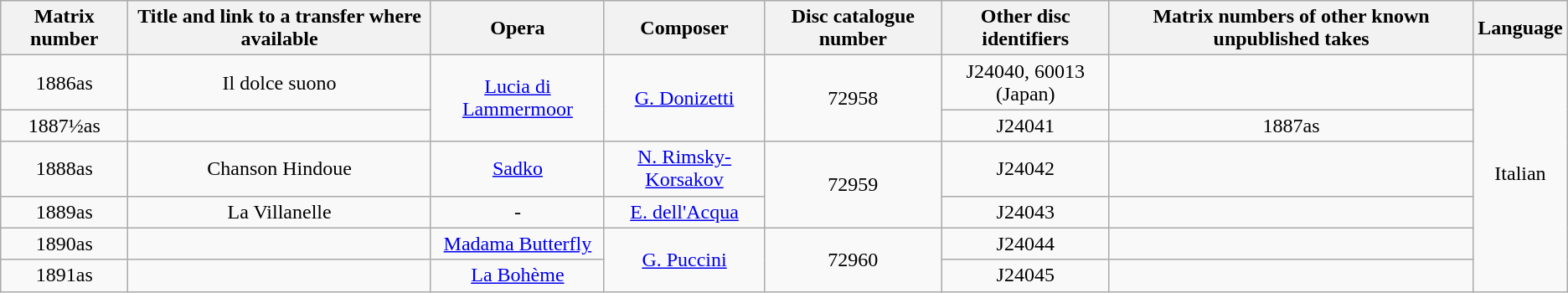<table class="wikitable plainrowheaders" style="text-align:center;">
<tr>
<th rowspan="1">Matrix number</th>
<th rowspan="1">Title and link to a transfer where available</th>
<th>Opera</th>
<th>Composer</th>
<th rowspan="1">Disc catalogue number</th>
<th rowspan="1">Other disc identifiers</th>
<th>Matrix numbers of other known unpublished takes</th>
<th>Language</th>
</tr>
<tr>
<td>1886as</td>
<td>Il dolce suono</td>
<td rowspan="2"><a href='#'>Lucia di Lammermoor</a></td>
<td rowspan="2"><a href='#'>G. Donizetti</a></td>
<td rowspan="2">72958</td>
<td>J24040, 60013 (Japan)</td>
<td></td>
<td rowspan="6">Italian</td>
</tr>
<tr>
<td>1887½as</td>
<td></td>
<td>J24041</td>
<td>1887as</td>
</tr>
<tr>
<td>1888as</td>
<td>Chanson Hindoue</td>
<td><a href='#'>Sadko</a></td>
<td><a href='#'>N. Rimsky-Korsakov</a></td>
<td rowspan="2">72959</td>
<td>J24042</td>
<td></td>
</tr>
<tr>
<td>1889as</td>
<td>La Villanelle</td>
<td>-</td>
<td><a href='#'>E. dell'Acqua</a></td>
<td>J24043</td>
<td></td>
</tr>
<tr>
<td>1890as</td>
<td></td>
<td><a href='#'>Madama Butterfly</a></td>
<td rowspan="2"><a href='#'>G. Puccini</a></td>
<td rowspan="2">72960</td>
<td>J24044</td>
<td></td>
</tr>
<tr>
<td>1891as</td>
<td></td>
<td><a href='#'>La Bohème</a></td>
<td>J24045</td>
<td></td>
</tr>
</table>
